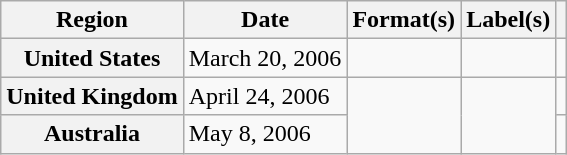<table class="wikitable plainrowheaders">
<tr>
<th scope="col">Region</th>
<th scope="col">Date</th>
<th scope="col">Format(s)</th>
<th scope="col">Label(s)</th>
<th scope="col"></th>
</tr>
<tr>
<th scope="row">United States</th>
<td>March 20, 2006</td>
<td></td>
<td></td>
<td></td>
</tr>
<tr>
<th scope="row">United Kingdom</th>
<td>April 24, 2006</td>
<td rowspan="2"></td>
<td rowspan="2"></td>
<td></td>
</tr>
<tr>
<th scope="row">Australia</th>
<td>May 8, 2006</td>
<td></td>
</tr>
</table>
